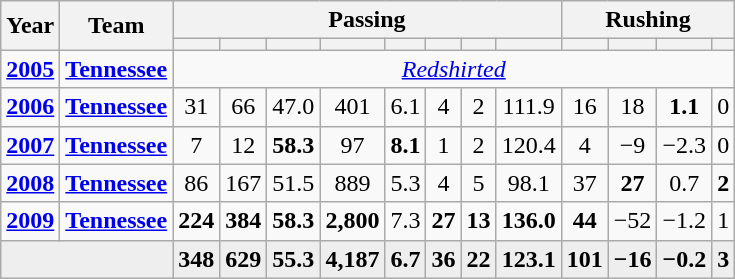<table class="wikitable sortable" style="text-align:center;">
<tr>
<th rowspan=2>Year</th>
<th rowspan=2>Team</th>
<th colspan=8>Passing</th>
<th colspan=4>Rushing</th>
</tr>
<tr>
<th></th>
<th></th>
<th></th>
<th></th>
<th></th>
<th></th>
<th></th>
<th></th>
<th></th>
<th></th>
<th></th>
<th></th>
</tr>
<tr>
<td><strong><a href='#'>2005</a></strong></td>
<td><strong><a href='#'>Tennessee</a></strong></td>
<td colspan="12"> <em><a href='#'>Redshirted</a></em></td>
</tr>
<tr>
<td><strong><a href='#'>2006</a></strong></td>
<td><strong><a href='#'>Tennessee</a></strong></td>
<td>31</td>
<td>66</td>
<td>47.0</td>
<td>401</td>
<td>6.1</td>
<td>4</td>
<td>2</td>
<td>111.9</td>
<td>16</td>
<td>18</td>
<td><strong>1.1</strong></td>
<td>0</td>
</tr>
<tr>
<td><strong><a href='#'>2007</a></strong></td>
<td><strong><a href='#'>Tennessee</a></strong></td>
<td>7</td>
<td>12</td>
<td><strong>58.3</strong></td>
<td>97</td>
<td><strong>8.1</strong></td>
<td>1</td>
<td>2</td>
<td>120.4</td>
<td>4</td>
<td>−9</td>
<td>−2.3</td>
<td>0</td>
</tr>
<tr>
<td><strong><a href='#'>2008</a></strong></td>
<td><strong><a href='#'>Tennessee</a></strong></td>
<td>86</td>
<td>167</td>
<td>51.5</td>
<td>889</td>
<td>5.3</td>
<td>4</td>
<td>5</td>
<td>98.1</td>
<td>37</td>
<td><strong>27</strong></td>
<td>0.7</td>
<td><strong>2</strong></td>
</tr>
<tr>
<td><strong><a href='#'>2009</a></strong></td>
<td><strong><a href='#'>Tennessee</a></strong></td>
<td><strong>224</strong></td>
<td><strong>384</strong></td>
<td><strong>58.3</strong></td>
<td><strong>2,800</strong></td>
<td>7.3</td>
<td><strong>27</strong></td>
<td><strong>13</strong></td>
<td><strong>136.0</strong></td>
<td><strong>44</strong></td>
<td>−52</td>
<td>−1.2</td>
<td>1</td>
</tr>
<tr class="sortbottom" style="background:#eee;">
<td colspan=2><strong></strong></td>
<td><strong>348</strong></td>
<td><strong>629</strong></td>
<td><strong>55.3</strong></td>
<td><strong>4,187</strong></td>
<td><strong>6.7</strong></td>
<td><strong>36</strong></td>
<td><strong>22</strong></td>
<td><strong>123.1</strong></td>
<td><strong>101</strong></td>
<td><strong>−16</strong></td>
<td><strong>−0.2</strong></td>
<td><strong>3</strong></td>
</tr>
</table>
